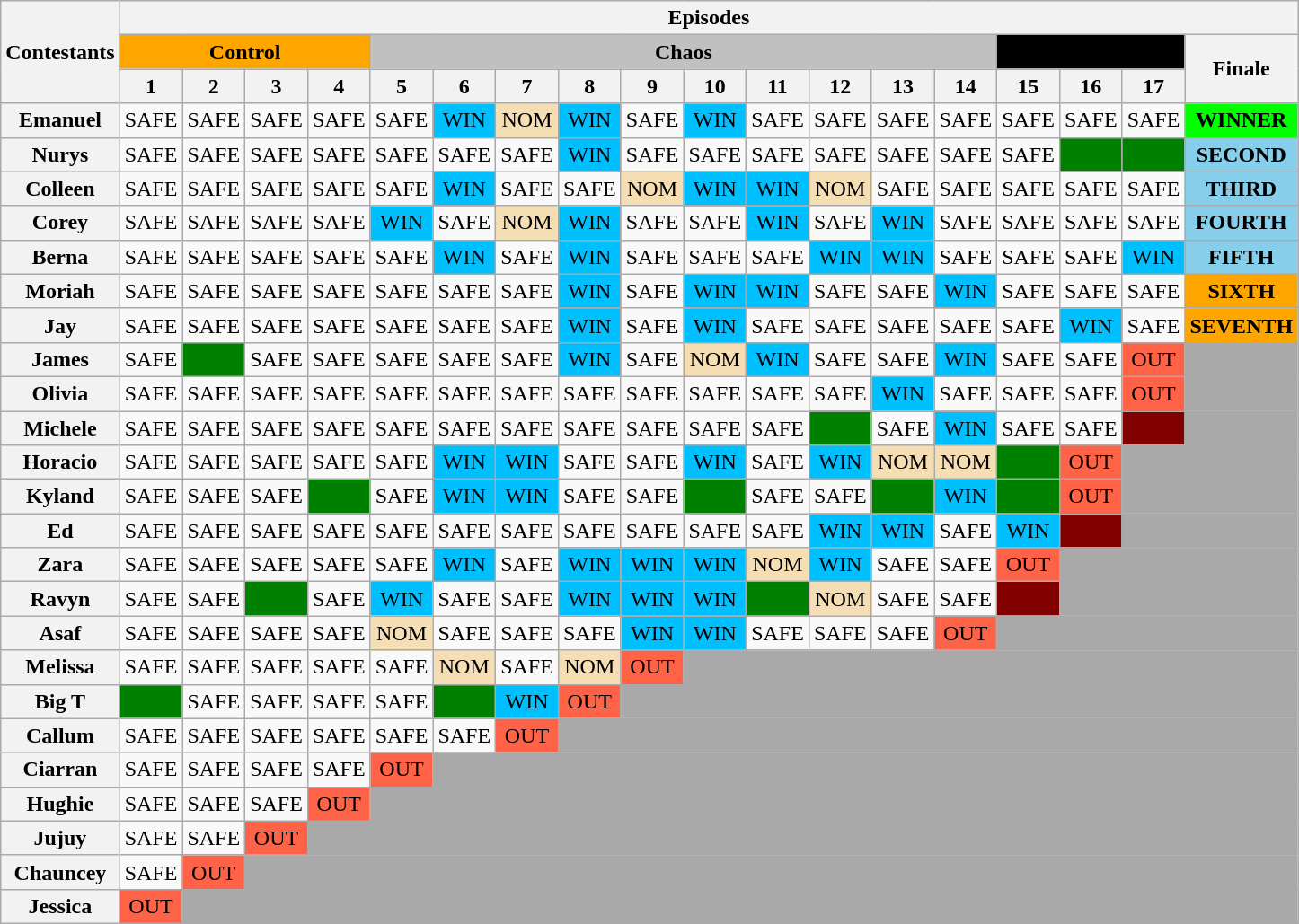<table class="wikitable" style="text-align:center">
<tr>
<th rowspan="3">Contestants</th>
<th colspan="18">Episodes</th>
</tr>
<tr>
<th colspan="4" style="background:#ffa500">Control</th>
<th colspan="10" style="background:#c0c0c0">Chaos</th>
<th colspan="3" style="background:#000000"></th>
<th rowspan="2">Finale</th>
</tr>
<tr>
<th>1</th>
<th>2</th>
<th>3</th>
<th>4</th>
<th>5</th>
<th>6</th>
<th>7</th>
<th>8</th>
<th>9</th>
<th>10</th>
<th>11</th>
<th>12</th>
<th>13</th>
<th>14</th>
<th>15</th>
<th>16</th>
<th>17</th>
</tr>
<tr>
<th>Emanuel</th>
<td>SAFE</td>
<td>SAFE</td>
<td>SAFE</td>
<td>SAFE</td>
<td>SAFE</td>
<td bgcolor="deepskyblue">WIN</td>
<td bgcolor="wheat">NOM</td>
<td bgcolor="deepskyblue">WIN</td>
<td>SAFE</td>
<td bgcolor="deepskyblue">WIN</td>
<td>SAFE</td>
<td>SAFE</td>
<td>SAFE</td>
<td>SAFE</td>
<td>SAFE</td>
<td>SAFE</td>
<td>SAFE</td>
<td style="background:lime"><strong>WINNER</strong></td>
</tr>
<tr>
<th>Nurys</th>
<td>SAFE</td>
<td>SAFE</td>
<td>SAFE</td>
<td>SAFE</td>
<td>SAFE</td>
<td>SAFE</td>
<td>SAFE</td>
<td bgcolor="deepskyblue">WIN</td>
<td>SAFE</td>
<td>SAFE</td>
<td>SAFE</td>
<td>SAFE</td>
<td>SAFE</td>
<td>SAFE</td>
<td>SAFE</td>
<td bgcolor="green"></td>
<td bgcolor="green"></td>
<td bgcolor="skyblue"><strong>SECOND</strong></td>
</tr>
<tr>
<th>Colleen</th>
<td>SAFE</td>
<td>SAFE</td>
<td>SAFE</td>
<td>SAFE</td>
<td>SAFE</td>
<td bgcolor="deepskyblue">WIN</td>
<td>SAFE</td>
<td>SAFE</td>
<td bgcolor="wheat">NOM</td>
<td bgcolor="deepskyblue">WIN</td>
<td bgcolor="deepskyblue">WIN</td>
<td bgcolor="wheat">NOM</td>
<td>SAFE</td>
<td>SAFE</td>
<td>SAFE</td>
<td>SAFE</td>
<td>SAFE</td>
<td bgcolor="skyblue"><strong>THIRD</strong></td>
</tr>
<tr>
<th>Corey</th>
<td>SAFE</td>
<td>SAFE</td>
<td>SAFE</td>
<td>SAFE</td>
<td bgcolor="deepskyblue">WIN</td>
<td>SAFE</td>
<td bgcolor="wheat">NOM</td>
<td bgcolor="deepskyblue">WIN</td>
<td>SAFE</td>
<td>SAFE</td>
<td bgcolor="deepskyblue">WIN</td>
<td>SAFE</td>
<td bgcolor="deepskyblue">WIN</td>
<td>SAFE</td>
<td>SAFE</td>
<td>SAFE</td>
<td>SAFE</td>
<td bgcolor="skyblue"><strong>FOURTH</strong></td>
</tr>
<tr>
<th>Berna</th>
<td>SAFE</td>
<td>SAFE</td>
<td>SAFE</td>
<td>SAFE</td>
<td>SAFE</td>
<td bgcolor="deepskyblue">WIN</td>
<td>SAFE</td>
<td bgcolor="deepskyblue">WIN</td>
<td>SAFE</td>
<td>SAFE</td>
<td>SAFE</td>
<td bgcolor="deepskyblue">WIN</td>
<td bgcolor="deepskyblue">WIN</td>
<td>SAFE</td>
<td>SAFE</td>
<td>SAFE</td>
<td bgcolor="deepskyblue">WIN</td>
<td bgcolor="skyblue"><strong>FIFTH</strong></td>
</tr>
<tr>
<th>Moriah</th>
<td>SAFE</td>
<td>SAFE</td>
<td>SAFE</td>
<td>SAFE</td>
<td>SAFE</td>
<td>SAFE</td>
<td>SAFE</td>
<td bgcolor="deepskyblue">WIN</td>
<td>SAFE</td>
<td bgcolor="deepskyblue">WIN</td>
<td bgcolor="deepskyblue">WIN</td>
<td>SAFE</td>
<td>SAFE</td>
<td bgcolor="deepskyblue">WIN</td>
<td>SAFE</td>
<td>SAFE</td>
<td>SAFE</td>
<td style="background:orange;"><strong>SIXTH</strong></td>
</tr>
<tr>
<th>Jay</th>
<td>SAFE</td>
<td>SAFE</td>
<td>SAFE</td>
<td>SAFE</td>
<td>SAFE</td>
<td>SAFE</td>
<td>SAFE</td>
<td bgcolor="deepskyblue">WIN</td>
<td>SAFE</td>
<td bgcolor="deepskyblue">WIN</td>
<td>SAFE</td>
<td>SAFE</td>
<td>SAFE</td>
<td>SAFE</td>
<td>SAFE</td>
<td bgcolor="deepskyblue">WIN</td>
<td>SAFE</td>
<td style="background:orange;"><strong>SEVENTH</strong></td>
</tr>
<tr>
<th>James</th>
<td>SAFE</td>
<td bgcolor="green"></td>
<td>SAFE</td>
<td>SAFE</td>
<td>SAFE</td>
<td>SAFE</td>
<td>SAFE</td>
<td bgcolor="deepskyblue">WIN</td>
<td>SAFE</td>
<td bgcolor="wheat">NOM</td>
<td bgcolor="deepskyblue">WIN</td>
<td>SAFE</td>
<td>SAFE</td>
<td bgcolor="deepskyblue">WIN</td>
<td>SAFE</td>
<td>SAFE</td>
<td bgcolor="tomato">OUT</td>
<td style="background:darkgray"></td>
</tr>
<tr>
<th>Olivia</th>
<td>SAFE</td>
<td>SAFE</td>
<td>SAFE</td>
<td>SAFE</td>
<td>SAFE</td>
<td>SAFE</td>
<td>SAFE</td>
<td>SAFE</td>
<td>SAFE</td>
<td>SAFE</td>
<td>SAFE</td>
<td>SAFE</td>
<td bgcolor="deepskyblue">WIN</td>
<td>SAFE</td>
<td>SAFE</td>
<td>SAFE</td>
<td bgcolor="tomato">OUT</td>
<td style="background:darkgray"></td>
</tr>
<tr>
<th>Michele</th>
<td>SAFE</td>
<td>SAFE</td>
<td>SAFE</td>
<td>SAFE</td>
<td>SAFE</td>
<td>SAFE</td>
<td>SAFE</td>
<td>SAFE</td>
<td>SAFE</td>
<td>SAFE</td>
<td>SAFE</td>
<td bgcolor="green"></td>
<td>SAFE</td>
<td bgcolor="deepskyblue">WIN</td>
<td>SAFE</td>
<td>SAFE</td>
<td bgcolor="maroon"></td>
<td style="background:darkgray"></td>
</tr>
<tr>
<th>Horacio</th>
<td>SAFE</td>
<td>SAFE</td>
<td>SAFE</td>
<td>SAFE</td>
<td>SAFE</td>
<td bgcolor="deepskyblue">WIN</td>
<td bgcolor="deepskyblue">WIN</td>
<td>SAFE</td>
<td>SAFE</td>
<td bgcolor="deepskyblue">WIN</td>
<td>SAFE</td>
<td bgcolor="deepskyblue">WIN</td>
<td bgcolor="wheat">NOM</td>
<td bgcolor="wheat">NOM</td>
<td bgcolor="green"></td>
<td bgcolor="tomato">OUT</td>
<td colspan="2" style="background:darkgray"></td>
</tr>
<tr>
<th>Kyland</th>
<td>SAFE</td>
<td>SAFE</td>
<td>SAFE</td>
<td bgcolor="green"></td>
<td>SAFE</td>
<td bgcolor="deepskyblue">WIN</td>
<td bgcolor="deepskyblue">WIN</td>
<td>SAFE</td>
<td>SAFE</td>
<td bgcolor="green"></td>
<td>SAFE</td>
<td>SAFE</td>
<td bgcolor="green"></td>
<td bgcolor="deepskyblue">WIN</td>
<td bgcolor="green"></td>
<td bgcolor="tomato">OUT</td>
<td colspan="2" style="background:darkgray"></td>
</tr>
<tr>
<th>Ed</th>
<td>SAFE</td>
<td>SAFE</td>
<td>SAFE</td>
<td>SAFE</td>
<td>SAFE</td>
<td>SAFE</td>
<td>SAFE</td>
<td>SAFE</td>
<td>SAFE</td>
<td>SAFE</td>
<td>SAFE</td>
<td bgcolor="deepskyblue">WIN</td>
<td bgcolor="deepskyblue">WIN</td>
<td>SAFE</td>
<td bgcolor="deepskyblue">WIN</td>
<td bgcolor="maroon"></td>
<td colspan="2" style="background:darkgray"></td>
</tr>
<tr>
<th>Zara</th>
<td>SAFE</td>
<td>SAFE</td>
<td>SAFE</td>
<td>SAFE</td>
<td>SAFE</td>
<td bgcolor="deepskyblue">WIN</td>
<td>SAFE</td>
<td bgcolor="deepskyblue">WIN</td>
<td bgcolor="deepskyblue">WIN</td>
<td bgcolor="deepskyblue">WIN</td>
<td bgcolor="wheat">NOM</td>
<td bgcolor="deepskyblue">WIN</td>
<td>SAFE</td>
<td>SAFE</td>
<td bgcolor="tomato">OUT</td>
<td colspan="3" style="background:darkgray"></td>
</tr>
<tr>
<th>Ravyn</th>
<td>SAFE</td>
<td>SAFE</td>
<td bgcolor="green"></td>
<td>SAFE</td>
<td bgcolor="deepskyblue">WIN</td>
<td>SAFE</td>
<td>SAFE</td>
<td bgcolor="deepskyblue">WIN</td>
<td bgcolor="deepskyblue">WIN</td>
<td bgcolor="deepskyblue">WIN</td>
<td bgcolor="green"></td>
<td bgcolor="wheat">NOM</td>
<td>SAFE</td>
<td>SAFE</td>
<td bgcolor="maroon"></td>
<td colspan="3" style="background:darkgray"></td>
</tr>
<tr>
<th>Asaf</th>
<td>SAFE</td>
<td>SAFE</td>
<td>SAFE</td>
<td>SAFE</td>
<td bgcolor="wheat">NOM</td>
<td>SAFE</td>
<td>SAFE</td>
<td>SAFE</td>
<td bgcolor="deepskyblue">WIN</td>
<td bgcolor="deepskyblue">WIN</td>
<td>SAFE</td>
<td>SAFE</td>
<td>SAFE</td>
<td bgcolor="tomato">OUT</td>
<td colspan="4" style="background:darkgray"></td>
</tr>
<tr>
<th>Melissa</th>
<td>SAFE</td>
<td>SAFE</td>
<td>SAFE</td>
<td>SAFE</td>
<td>SAFE</td>
<td bgcolor="wheat">NOM</td>
<td>SAFE</td>
<td bgcolor="wheat">NOM</td>
<td bgcolor="tomato">OUT</td>
<td colspan="9" style="background:darkgray"></td>
</tr>
<tr>
<th>Big T</th>
<td bgcolor="green"></td>
<td>SAFE</td>
<td>SAFE</td>
<td>SAFE</td>
<td>SAFE</td>
<td bgcolor="green"></td>
<td bgcolor="deepskyblue">WIN</td>
<td bgcolor="tomato">OUT</td>
<td colspan="10" style="background:darkgray"></td>
</tr>
<tr>
<th>Callum</th>
<td>SAFE</td>
<td>SAFE</td>
<td>SAFE</td>
<td>SAFE</td>
<td>SAFE</td>
<td>SAFE</td>
<td bgcolor="tomato">OUT</td>
<td colspan="11" style="background:darkgray"></td>
</tr>
<tr>
<th>Ciarran</th>
<td>SAFE</td>
<td>SAFE</td>
<td>SAFE</td>
<td>SAFE</td>
<td bgcolor="tomato">OUT</td>
<td colspan="13" style="background:darkgray"></td>
</tr>
<tr>
<th>Hughie</th>
<td>SAFE</td>
<td>SAFE</td>
<td>SAFE</td>
<td bgcolor="tomato">OUT</td>
<td colspan="14" style="background:darkgray"></td>
</tr>
<tr>
<th>Jujuy</th>
<td>SAFE</td>
<td>SAFE</td>
<td bgcolor="tomato">OUT</td>
<td colspan="15" style="background:darkgray"></td>
</tr>
<tr>
<th>Chauncey</th>
<td>SAFE</td>
<td bgcolor="tomato">OUT</td>
<td colspan="16" style="background:darkgray"></td>
</tr>
<tr>
<th>Jessica</th>
<td bgcolor="tomato">OUT</td>
<td colspan="17" style="background:darkgray"></td>
</tr>
</table>
